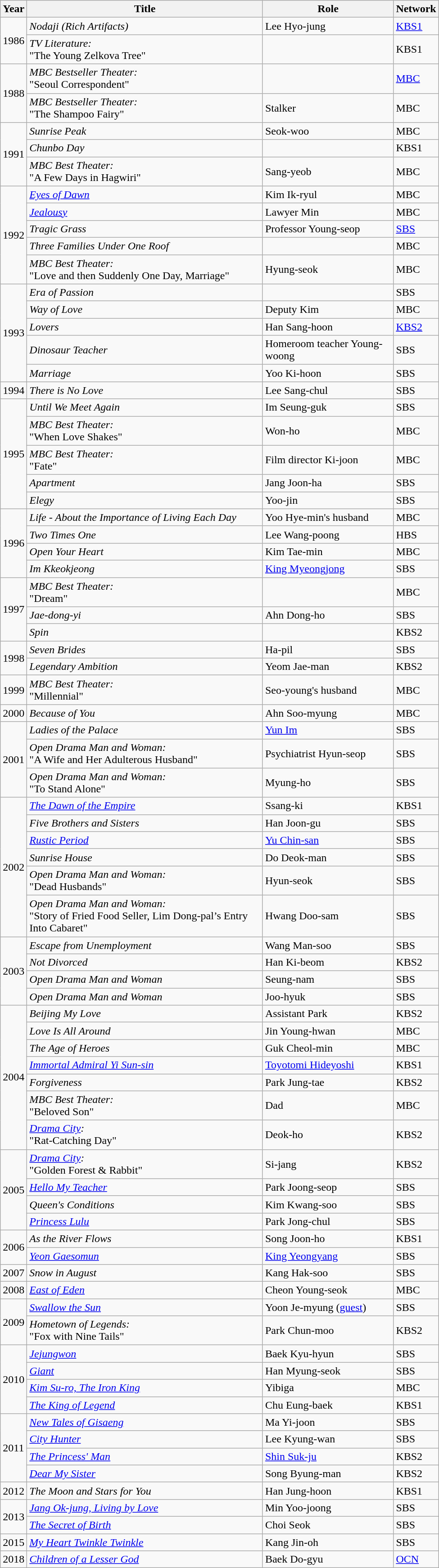<table class="wikitable" style="width:650px">
<tr>
<th width=10>Year</th>
<th>Title</th>
<th>Role</th>
<th>Network</th>
</tr>
<tr>
<td rowspan=2>1986</td>
<td><em>Nodaji (Rich Artifacts)</em></td>
<td>Lee Hyo-jung</td>
<td><a href='#'>KBS1</a></td>
</tr>
<tr>
<td><em>TV Literature:</em><br> "The Young Zelkova Tree"</td>
<td></td>
<td>KBS1</td>
</tr>
<tr>
<td rowspan=2>1988</td>
<td><em>MBC Bestseller Theater:</em> <br>"Seoul Correspondent"</td>
<td></td>
<td><a href='#'>MBC</a></td>
</tr>
<tr>
<td><em>MBC Bestseller Theater:</em><br> "The Shampoo Fairy"</td>
<td>Stalker</td>
<td>MBC</td>
</tr>
<tr>
<td rowspan=3>1991</td>
<td><em>Sunrise Peak</em></td>
<td>Seok-woo</td>
<td>MBC</td>
</tr>
<tr>
<td><em>Chunbo Day</em></td>
<td></td>
<td>KBS1</td>
</tr>
<tr>
<td><em>MBC Best Theater:</em> <br>"A Few Days in Hagwiri"</td>
<td>Sang-yeob</td>
<td>MBC</td>
</tr>
<tr>
<td rowspan=5>1992</td>
<td><em><a href='#'>Eyes of Dawn</a></em></td>
<td>Kim Ik-ryul</td>
<td>MBC</td>
</tr>
<tr>
<td><em><a href='#'>Jealousy</a></em></td>
<td>Lawyer Min</td>
<td>MBC</td>
</tr>
<tr>
<td><em>Tragic Grass</em></td>
<td> Professor Young-seop</td>
<td><a href='#'>SBS</a></td>
</tr>
<tr>
<td><em>Three Families Under One Roof</em></td>
<td></td>
<td>MBC</td>
</tr>
<tr>
<td><em>MBC Best Theater:</em> <br> "Love and then Suddenly One Day, Marriage"</td>
<td>Hyung-seok</td>
<td>MBC</td>
</tr>
<tr>
<td rowspan=5>1993</td>
<td><em>Era of Passion</em></td>
<td></td>
<td>SBS</td>
</tr>
<tr>
<td><em>Way of Love</em></td>
<td>Deputy Kim</td>
<td>MBC</td>
</tr>
<tr>
<td><em>Lovers</em></td>
<td>Han Sang-hoon</td>
<td><a href='#'>KBS2</a></td>
</tr>
<tr>
<td><em>Dinosaur Teacher</em></td>
<td>Homeroom teacher Young-woong</td>
<td>SBS</td>
</tr>
<tr>
<td><em>Marriage</em></td>
<td>Yoo Ki-hoon</td>
<td>SBS</td>
</tr>
<tr>
<td>1994</td>
<td><em>There is No Love</em></td>
<td>Lee Sang-chul</td>
<td>SBS</td>
</tr>
<tr>
<td rowspan=5>1995</td>
<td><em>Until We Meet Again</em></td>
<td>Im Seung-guk</td>
<td>SBS</td>
</tr>
<tr>
<td><em>MBC Best Theater:</em> <br>"When Love Shakes"</td>
<td>Won-ho</td>
<td>MBC</td>
</tr>
<tr>
<td><em>MBC Best Theater:</em> <br>"Fate"</td>
<td>Film director Ki-joon</td>
<td>MBC</td>
</tr>
<tr>
<td><em>Apartment</em></td>
<td>Jang Joon-ha</td>
<td>SBS</td>
</tr>
<tr>
<td><em>Elegy</em></td>
<td>Yoo-jin</td>
<td>SBS</td>
</tr>
<tr>
<td rowspan=4>1996</td>
<td><em>Life - About the Importance of Living Each Day</em></td>
<td>Yoo Hye-min's husband</td>
<td>MBC</td>
</tr>
<tr>
<td><em>Two Times One</em></td>
<td>Lee Wang-poong</td>
<td>HBS</td>
</tr>
<tr>
<td><em>Open Your Heart</em></td>
<td>Kim Tae-min</td>
<td>MBC</td>
</tr>
<tr>
<td><em>Im Kkeokjeong</em></td>
<td><a href='#'>King Myeongjong</a></td>
<td>SBS</td>
</tr>
<tr>
<td rowspan=3>1997</td>
<td><em>MBC Best Theater:</em><br> "Dream"</td>
<td></td>
<td>MBC</td>
</tr>
<tr>
<td><em>Jae-dong-yi</em></td>
<td>Ahn Dong-ho</td>
<td>SBS</td>
</tr>
<tr>
<td><em>Spin</em></td>
<td></td>
<td>KBS2</td>
</tr>
<tr>
<td rowspan=2>1998</td>
<td><em>Seven Brides</em></td>
<td>Ha-pil</td>
<td>SBS</td>
</tr>
<tr>
<td><em>Legendary Ambition</em></td>
<td>Yeom Jae-man</td>
<td>KBS2</td>
</tr>
<tr>
<td>1999</td>
<td><em>MBC Best Theater:</em> <br>"Millennial"</td>
<td>Seo-young's husband</td>
<td>MBC</td>
</tr>
<tr>
<td>2000</td>
<td><em>Because of You</em></td>
<td>Ahn Soo-myung</td>
<td>MBC</td>
</tr>
<tr>
<td rowspan=3>2001</td>
<td><em>Ladies of the Palace</em></td>
<td><a href='#'>Yun Im</a></td>
<td>SBS</td>
</tr>
<tr>
<td><em>Open Drama Man and Woman:</em> <br>"A Wife and Her Adulterous Husband"</td>
<td>Psychiatrist Hyun-seop</td>
<td>SBS</td>
</tr>
<tr>
<td><em>Open Drama Man and Woman:</em> <br> "To Stand Alone"</td>
<td>Myung-ho</td>
<td>SBS</td>
</tr>
<tr>
<td rowspan=6>2002</td>
<td><em><a href='#'>The Dawn of the Empire</a></em></td>
<td>Ssang-ki</td>
<td>KBS1</td>
</tr>
<tr>
<td><em>Five Brothers and Sisters</em></td>
<td>Han Joon-gu</td>
<td>SBS</td>
</tr>
<tr>
<td><em><a href='#'>Rustic Period</a></em></td>
<td><a href='#'>Yu Chin-san</a></td>
<td>SBS</td>
</tr>
<tr>
<td><em>Sunrise House</em></td>
<td>Do Deok-man</td>
<td>SBS</td>
</tr>
<tr>
<td><em>Open Drama Man and Woman:</em> <br> "Dead Husbands"</td>
<td>Hyun-seok</td>
<td>SBS</td>
</tr>
<tr>
<td><em>Open Drama Man and Woman:</em> <br>"Story of Fried Food Seller, Lim Dong-pal’s Entry Into Cabaret"</td>
<td>Hwang Doo-sam</td>
<td>SBS</td>
</tr>
<tr>
<td rowspan=4>2003</td>
<td><em>Escape from Unemployment</em></td>
<td>Wang Man-soo</td>
<td>SBS</td>
</tr>
<tr>
<td><em>Not Divorced</em></td>
<td>Han Ki-beom</td>
<td>KBS2</td>
</tr>
<tr>
<td><em>Open Drama Man and Woman</em></td>
<td>Seung-nam</td>
<td>SBS</td>
</tr>
<tr>
<td><em>Open Drama Man and Woman</em></td>
<td>Joo-hyuk</td>
<td>SBS</td>
</tr>
<tr>
<td rowspan=7>2004</td>
<td><em>Beijing My Love</em></td>
<td>Assistant Park</td>
<td>KBS2</td>
</tr>
<tr>
<td><em>Love Is All Around</em></td>
<td>Jin Young-hwan</td>
<td>MBC</td>
</tr>
<tr>
<td><em>The Age of Heroes</em></td>
<td>Guk Cheol-min</td>
<td>MBC</td>
</tr>
<tr>
<td><em><a href='#'>Immortal Admiral Yi Sun-sin</a></em></td>
<td><a href='#'>Toyotomi Hideyoshi</a></td>
<td>KBS1</td>
</tr>
<tr>
<td><em>Forgiveness</em></td>
<td>Park Jung-tae</td>
<td>KBS2</td>
</tr>
<tr>
<td><em>MBC Best Theater:</em><br> "Beloved Son"</td>
<td>Dad</td>
<td>MBC</td>
</tr>
<tr>
<td><em><a href='#'>Drama City</a>:</em><br> "Rat-Catching Day"</td>
<td>Deok-ho</td>
<td>KBS2</td>
</tr>
<tr>
<td rowspan=4>2005</td>
<td><em><a href='#'>Drama City</a>:</em> <br>"Golden Forest & Rabbit"</td>
<td>Si-jang</td>
<td>KBS2</td>
</tr>
<tr>
<td><em><a href='#'>Hello My Teacher</a></em></td>
<td>Park Joong-seop</td>
<td>SBS</td>
</tr>
<tr>
<td><em>Queen's Conditions</em></td>
<td>Kim Kwang-soo</td>
<td>SBS</td>
</tr>
<tr>
<td><em><a href='#'>Princess Lulu</a></em></td>
<td>Park Jong-chul</td>
<td>SBS</td>
</tr>
<tr>
<td rowspan=2>2006</td>
<td><em>As the River Flows</em></td>
<td>Song Joon-ho</td>
<td>KBS1</td>
</tr>
<tr>
<td><em><a href='#'>Yeon Gaesomun</a></em></td>
<td><a href='#'>King Yeongyang</a></td>
<td>SBS</td>
</tr>
<tr>
<td>2007</td>
<td><em>Snow in August</em></td>
<td>Kang Hak-soo</td>
<td>SBS</td>
</tr>
<tr>
<td>2008</td>
<td><em><a href='#'>East of Eden</a></em></td>
<td>Cheon Young-seok</td>
<td>MBC</td>
</tr>
<tr>
<td rowspan=2>2009</td>
<td><em><a href='#'>Swallow the Sun</a></em></td>
<td>Yoon Je-myung (<a href='#'>guest</a>)</td>
<td>SBS</td>
</tr>
<tr>
<td><em>Hometown of Legends:</em><br> "Fox with Nine Tails"</td>
<td>Park Chun-moo</td>
<td>KBS2</td>
</tr>
<tr>
<td rowspan=4>2010</td>
<td><em><a href='#'>Jejungwon</a></em></td>
<td>Baek Kyu-hyun</td>
<td>SBS</td>
</tr>
<tr>
<td><em><a href='#'>Giant</a></em></td>
<td>Han Myung-seok</td>
<td>SBS</td>
</tr>
<tr>
<td><em><a href='#'>Kim Su-ro, The Iron King</a></em></td>
<td>Yibiga</td>
<td>MBC</td>
</tr>
<tr>
<td><em><a href='#'>The King of Legend</a></em></td>
<td>Chu Eung-baek</td>
<td>KBS1</td>
</tr>
<tr>
<td rowspan=4>2011</td>
<td><em><a href='#'>New Tales of Gisaeng</a></em></td>
<td>Ma Yi-joon</td>
<td>SBS</td>
</tr>
<tr>
<td><em><a href='#'>City Hunter</a></em></td>
<td>Lee Kyung-wan</td>
<td>SBS</td>
</tr>
<tr>
<td><em><a href='#'>The Princess' Man</a></em></td>
<td><a href='#'>Shin Suk-ju</a></td>
<td>KBS2</td>
</tr>
<tr>
<td><em><a href='#'>Dear My Sister</a></em></td>
<td>Song Byung-man</td>
<td>KBS2</td>
</tr>
<tr>
<td>2012</td>
<td><em>The Moon and Stars for You</em></td>
<td>Han Jung-hoon</td>
<td>KBS1</td>
</tr>
<tr>
<td rowspan=2>2013</td>
<td><em><a href='#'>Jang Ok-jung, Living by Love</a></em></td>
<td>Min Yoo-joong</td>
<td>SBS</td>
</tr>
<tr>
<td><em><a href='#'>The Secret of Birth</a></em></td>
<td>Choi Seok</td>
<td>SBS</td>
</tr>
<tr>
<td>2015</td>
<td><em><a href='#'>My Heart Twinkle Twinkle</a></em></td>
<td>Kang Jin-oh</td>
<td>SBS</td>
</tr>
<tr>
<td>2018</td>
<td><em><a href='#'>Children of a Lesser God</a></em></td>
<td>Baek Do-gyu</td>
<td><a href='#'>OCN</a></td>
</tr>
</table>
